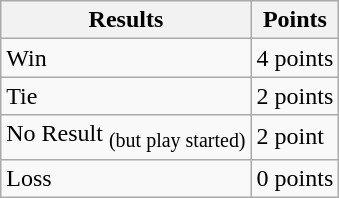<table class="wikitable">
<tr>
<th>Results</th>
<th>Points</th>
</tr>
<tr>
<td>Win</td>
<td>4 points</td>
</tr>
<tr>
<td>Tie</td>
<td>2 points</td>
</tr>
<tr>
<td>No Result <sub>(but play started)</sub></td>
<td>2 point</td>
</tr>
<tr>
<td>Loss</td>
<td>0 points</td>
</tr>
</table>
